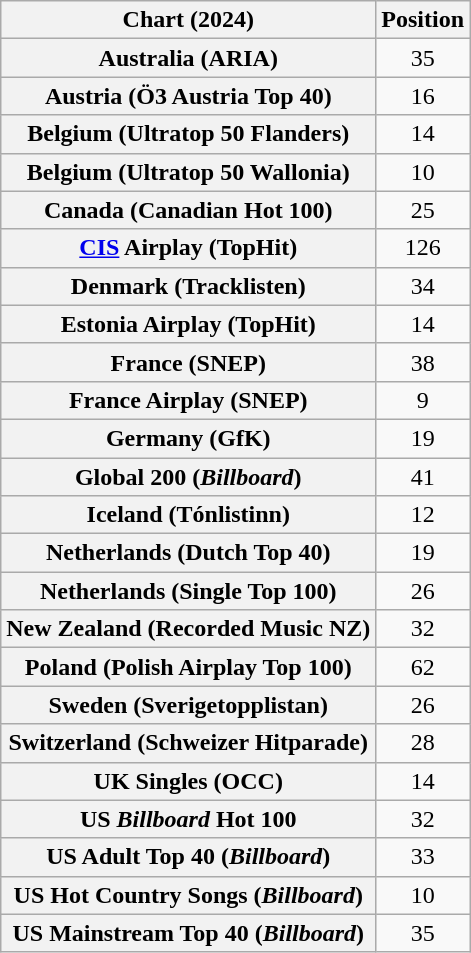<table class="wikitable sortable plainrowheaders" style="text-align:center">
<tr>
<th scope="col">Chart (2024)</th>
<th scope="col">Position</th>
</tr>
<tr>
<th scope="row">Australia (ARIA)</th>
<td>35</td>
</tr>
<tr>
<th scope="row">Austria (Ö3 Austria Top 40)</th>
<td>16</td>
</tr>
<tr>
<th scope="row">Belgium (Ultratop 50 Flanders)</th>
<td>14</td>
</tr>
<tr>
<th scope="row">Belgium (Ultratop 50 Wallonia)</th>
<td>10</td>
</tr>
<tr>
<th scope="row">Canada (Canadian Hot 100)</th>
<td>25</td>
</tr>
<tr>
<th scope="row"><a href='#'>CIS</a> Airplay (TopHit)</th>
<td>126</td>
</tr>
<tr>
<th scope="row">Denmark (Tracklisten)</th>
<td>34</td>
</tr>
<tr>
<th scope="row">Estonia Airplay (TopHit)</th>
<td>14</td>
</tr>
<tr>
<th scope="row">France (SNEP)</th>
<td>38</td>
</tr>
<tr>
<th scope="row">France Airplay (SNEP)</th>
<td>9</td>
</tr>
<tr>
<th scope="row">Germany (GfK)</th>
<td>19</td>
</tr>
<tr>
<th scope="row">Global 200 (<em>Billboard</em>)</th>
<td>41</td>
</tr>
<tr>
<th scope="row">Iceland (Tónlistinn)</th>
<td>12</td>
</tr>
<tr>
<th scope="row">Netherlands (Dutch Top 40)</th>
<td>19</td>
</tr>
<tr>
<th scope="row">Netherlands (Single Top 100)</th>
<td>26</td>
</tr>
<tr>
<th scope="row">New Zealand (Recorded Music NZ)</th>
<td>32</td>
</tr>
<tr>
<th scope="row">Poland (Polish Airplay Top 100)</th>
<td>62</td>
</tr>
<tr>
<th scope="row">Sweden (Sverigetopplistan)</th>
<td>26</td>
</tr>
<tr>
<th scope="row">Switzerland (Schweizer Hitparade)</th>
<td>28</td>
</tr>
<tr>
<th scope="row">UK Singles (OCC)</th>
<td>14</td>
</tr>
<tr>
<th scope="row">US <em>Billboard</em> Hot 100</th>
<td>32</td>
</tr>
<tr>
<th scope="row">US Adult Top 40 (<em>Billboard</em>)</th>
<td>33</td>
</tr>
<tr>
<th scope="row">US Hot Country Songs (<em>Billboard</em>)</th>
<td>10</td>
</tr>
<tr>
<th scope="row">US Mainstream Top 40 (<em>Billboard</em>)</th>
<td>35</td>
</tr>
</table>
